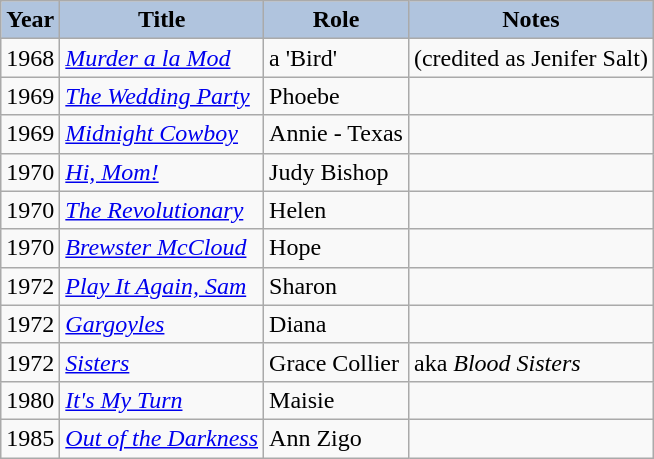<table class="wikitable" style"font-size: 95%;">
<tr>
<th style="background: #B0C4DE;">Year</th>
<th style="background: #B0C4DE;">Title</th>
<th style="background: #B0C4DE;">Role</th>
<th style="background: #B0C4DE;">Notes</th>
</tr>
<tr>
<td>1968</td>
<td><em><a href='#'>Murder a la Mod</a></em></td>
<td>a 'Bird'</td>
<td>(credited as Jenifer Salt)</td>
</tr>
<tr>
<td>1969</td>
<td><em><a href='#'>The Wedding Party</a></em></td>
<td>Phoebe</td>
<td></td>
</tr>
<tr>
<td>1969</td>
<td><em><a href='#'>Midnight Cowboy</a></em></td>
<td>Annie - Texas</td>
<td></td>
</tr>
<tr>
<td>1970</td>
<td><em><a href='#'>Hi, Mom!</a></em></td>
<td>Judy Bishop</td>
<td></td>
</tr>
<tr>
<td>1970</td>
<td><em><a href='#'>The Revolutionary</a></em></td>
<td>Helen</td>
<td></td>
</tr>
<tr>
<td>1970</td>
<td><em><a href='#'>Brewster McCloud</a></em></td>
<td>Hope</td>
<td></td>
</tr>
<tr>
<td>1972</td>
<td><em><a href='#'>Play It Again, Sam</a></em></td>
<td>Sharon</td>
<td></td>
</tr>
<tr>
<td>1972</td>
<td><em><a href='#'>Gargoyles</a></em></td>
<td>Diana</td>
<td></td>
</tr>
<tr>
<td>1972</td>
<td><em><a href='#'>Sisters</a></em></td>
<td>Grace Collier</td>
<td>aka <em>Blood Sisters</em></td>
</tr>
<tr>
<td>1980</td>
<td><em><a href='#'>It's My Turn</a></em></td>
<td>Maisie</td>
<td></td>
</tr>
<tr>
<td>1985</td>
<td><em><a href='#'>Out of the Darkness</a></em></td>
<td>Ann Zigo</td>
<td></td>
</tr>
</table>
